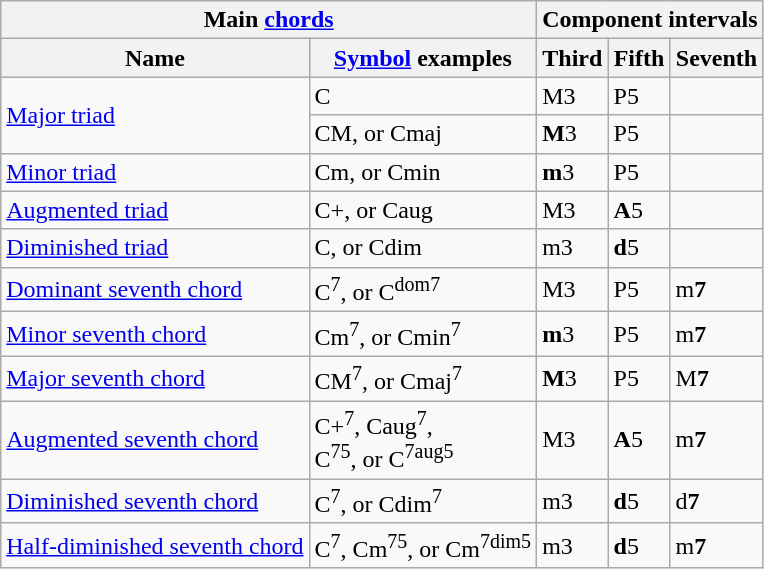<table class="wikitable">
<tr>
<th colspan="2">Main <a href='#'>chords</a></th>
<th colspan="3">Component intervals</th>
</tr>
<tr>
<th>Name</th>
<th><a href='#'>Symbol</a> examples</th>
<th>Third</th>
<th>Fifth</th>
<th>Seventh</th>
</tr>
<tr>
<td rowspan="2"><a href='#'>Major triad</a></td>
<td>C</td>
<td>M3</td>
<td>P5</td>
<td></td>
</tr>
<tr>
<td>CM, or Cmaj</td>
<td><strong>M</strong>3</td>
<td>P5</td>
<td></td>
</tr>
<tr>
<td><a href='#'>Minor triad</a></td>
<td>Cm, or Cmin</td>
<td><strong>m</strong>3</td>
<td>P5</td>
<td></td>
</tr>
<tr>
<td><a href='#'>Augmented triad</a></td>
<td>C+, or Caug</td>
<td>M3</td>
<td><strong>A</strong>5</td>
<td></td>
</tr>
<tr>
<td><a href='#'>Diminished triad</a></td>
<td>C, or Cdim</td>
<td>m3</td>
<td><strong>d</strong>5</td>
<td></td>
</tr>
<tr>
<td><a href='#'>Dominant seventh chord</a></td>
<td>C<sup>7</sup>, or C<sup>dom7</sup></td>
<td>M3</td>
<td>P5</td>
<td>m<strong>7</strong></td>
</tr>
<tr>
<td><a href='#'>Minor seventh chord</a></td>
<td>Cm<sup>7</sup>, or Cmin<sup>7</sup></td>
<td><strong>m</strong>3</td>
<td>P5</td>
<td>m<strong>7</strong></td>
</tr>
<tr>
<td><a href='#'>Major seventh chord</a></td>
<td>CM<sup>7</sup>, or Cmaj<sup>7</sup></td>
<td><strong>M</strong>3</td>
<td>P5</td>
<td>M<strong>7</strong></td>
</tr>
<tr>
<td><a href='#'>Augmented seventh chord</a></td>
<td>C+<sup>7</sup>, Caug<sup>7</sup>,<br> C<sup>75</sup>, or C<sup>7aug5</sup></td>
<td>M3</td>
<td><strong>A</strong>5</td>
<td>m<strong>7</strong></td>
</tr>
<tr>
<td><a href='#'>Diminished seventh chord</a></td>
<td>C<sup>7</sup>, or Cdim<sup>7</sup></td>
<td>m3</td>
<td><strong>d</strong>5</td>
<td>d<strong>7</strong></td>
</tr>
<tr>
<td><a href='#'>Half-diminished seventh chord</a></td>
<td>C<sup>7</sup>, Cm<sup>75</sup>, or Cm<sup>7dim5</sup></td>
<td>m3</td>
<td><strong>d</strong>5</td>
<td>m<strong>7</strong></td>
</tr>
</table>
